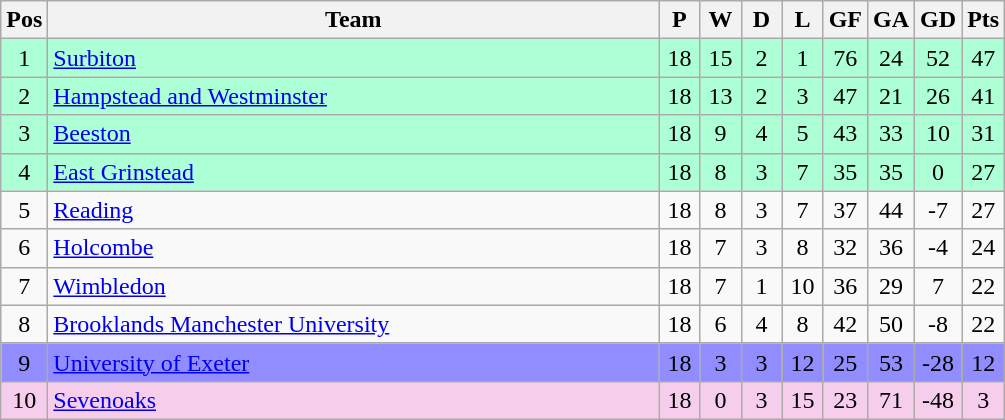<table class="wikitable" style="font-size: 100%">
<tr>
<th width=20>Pos</th>
<th width=400>Team</th>
<th width=20>P</th>
<th width=20>W</th>
<th width=20>D</th>
<th width=20>L</th>
<th width=20>GF</th>
<th width=20>GA</th>
<th width=20>GD</th>
<th width=20>Pts</th>
</tr>
<tr align=center style="background: #ADFFD6;">
<td>1</td>
<td align="left"><a href='#'>Surbiton</a></td>
<td>18</td>
<td>15</td>
<td>2</td>
<td>1</td>
<td>76</td>
<td>24</td>
<td>52</td>
<td>47</td>
</tr>
<tr align=center style="background: #ADFFD6;">
<td>2</td>
<td align="left"><a href='#'>Hampstead and Westminster</a></td>
<td>18</td>
<td>13</td>
<td>2</td>
<td>3</td>
<td>47</td>
<td>21</td>
<td>26</td>
<td>41</td>
</tr>
<tr align=center style="background: #ADFFD6;">
<td>3</td>
<td align="left"><a href='#'>Beeston</a></td>
<td>18</td>
<td>9</td>
<td>4</td>
<td>5</td>
<td>43</td>
<td>33</td>
<td>10</td>
<td>31</td>
</tr>
<tr align=center style="background: #ADFFD6;">
<td>4</td>
<td align="left"><a href='#'>East Grinstead</a></td>
<td>18</td>
<td>8</td>
<td>3</td>
<td>7</td>
<td>35</td>
<td>35</td>
<td>0</td>
<td>27</td>
</tr>
<tr align=center>
<td>5</td>
<td align="left"><a href='#'>Reading</a></td>
<td>18</td>
<td>8</td>
<td>3</td>
<td>7</td>
<td>37</td>
<td>44</td>
<td>-7</td>
<td>27</td>
</tr>
<tr align=center>
<td>6</td>
<td align="left"><a href='#'>Holcombe</a></td>
<td>18</td>
<td>7</td>
<td>3</td>
<td>8</td>
<td>32</td>
<td>36</td>
<td>-4</td>
<td>24</td>
</tr>
<tr align=center>
<td>7</td>
<td align="left"><a href='#'>Wimbledon</a></td>
<td>18</td>
<td>7</td>
<td>1</td>
<td>10</td>
<td>36</td>
<td>29</td>
<td>7</td>
<td>22</td>
</tr>
<tr align=center>
<td>8</td>
<td align="left"><a href='#'>Brooklands Manchester University</a></td>
<td>18</td>
<td>6</td>
<td>4</td>
<td>8</td>
<td>42</td>
<td>50</td>
<td>-8</td>
<td>22</td>
</tr>
<tr align=center style="background: #928DFF;">
<td>9</td>
<td align="left"><a href='#'>University of Exeter</a></td>
<td>18</td>
<td>3</td>
<td>3</td>
<td>12</td>
<td>25</td>
<td>53</td>
<td>-28</td>
<td>12</td>
</tr>
<tr align=center style="background: #F6CEEC;">
<td>10</td>
<td align="left"><a href='#'>Sevenoaks</a></td>
<td>18</td>
<td>0</td>
<td>3</td>
<td>15</td>
<td>23</td>
<td>71</td>
<td>-48</td>
<td>3</td>
</tr>
</table>
